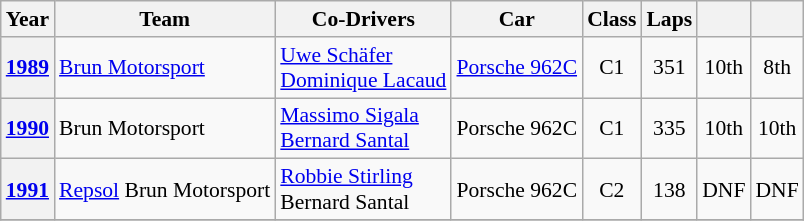<table class="wikitable" style="text-align:center; font-size:90%">
<tr>
<th>Year</th>
<th>Team</th>
<th>Co-Drivers</th>
<th>Car</th>
<th>Class</th>
<th>Laps</th>
<th></th>
<th></th>
</tr>
<tr>
<th><a href='#'>1989</a></th>
<td align="left"> <a href='#'>Brun Motorsport</a></td>
<td align="left"> <a href='#'>Uwe Schäfer</a><br> <a href='#'>Dominique Lacaud</a></td>
<td align="left"><a href='#'>Porsche 962C</a></td>
<td>C1</td>
<td>351</td>
<td>10th</td>
<td>8th</td>
</tr>
<tr>
<th><a href='#'>1990</a></th>
<td align="left"> Brun Motorsport</td>
<td align="left"> <a href='#'>Massimo Sigala</a><br> <a href='#'>Bernard Santal</a></td>
<td align="left">Porsche 962C</td>
<td>C1</td>
<td>335</td>
<td>10th</td>
<td>10th</td>
</tr>
<tr>
<th><a href='#'>1991</a></th>
<td align="left"> <a href='#'>Repsol</a> Brun Motorsport</td>
<td align="left"> <a href='#'>Robbie Stirling</a><br> Bernard Santal</td>
<td align="left">Porsche 962C</td>
<td>C2</td>
<td>138</td>
<td>DNF</td>
<td>DNF</td>
</tr>
<tr>
</tr>
</table>
